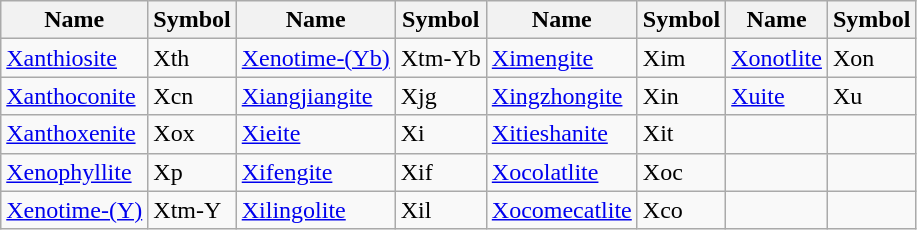<table class="wikitable">
<tr>
<th>Name</th>
<th>Symbol</th>
<th>Name</th>
<th>Symbol</th>
<th>Name</th>
<th>Symbol</th>
<th>Name</th>
<th>Symbol</th>
</tr>
<tr>
<td><a href='#'>Xanthiosite</a></td>
<td>Xth</td>
<td><a href='#'>Xenotime-(Yb)</a></td>
<td>Xtm-Yb</td>
<td><a href='#'>Ximengite</a></td>
<td>Xim</td>
<td><a href='#'>Xonotlite</a></td>
<td>Xon</td>
</tr>
<tr>
<td><a href='#'>Xanthoconite</a></td>
<td>Xcn</td>
<td><a href='#'>Xiangjiangite</a></td>
<td>Xjg</td>
<td><a href='#'>Xingzhongite</a></td>
<td>Xin</td>
<td><a href='#'>Xuite</a></td>
<td>Xu</td>
</tr>
<tr>
<td><a href='#'>Xanthoxenite</a></td>
<td>Xox</td>
<td><a href='#'>Xieite</a></td>
<td>Xi</td>
<td><a href='#'>Xitieshanite</a></td>
<td>Xit</td>
<td></td>
<td></td>
</tr>
<tr>
<td><a href='#'>Xenophyllite</a></td>
<td>Xp</td>
<td><a href='#'>Xifengite</a></td>
<td>Xif</td>
<td><a href='#'>Xocolatlite</a></td>
<td>Xoc</td>
<td></td>
<td></td>
</tr>
<tr>
<td><a href='#'>Xenotime-(Y)</a></td>
<td>Xtm-Y</td>
<td><a href='#'>Xilingolite</a></td>
<td>Xil</td>
<td><a href='#'>Xocomecatlite</a></td>
<td>Xco</td>
<td></td>
<td></td>
</tr>
</table>
